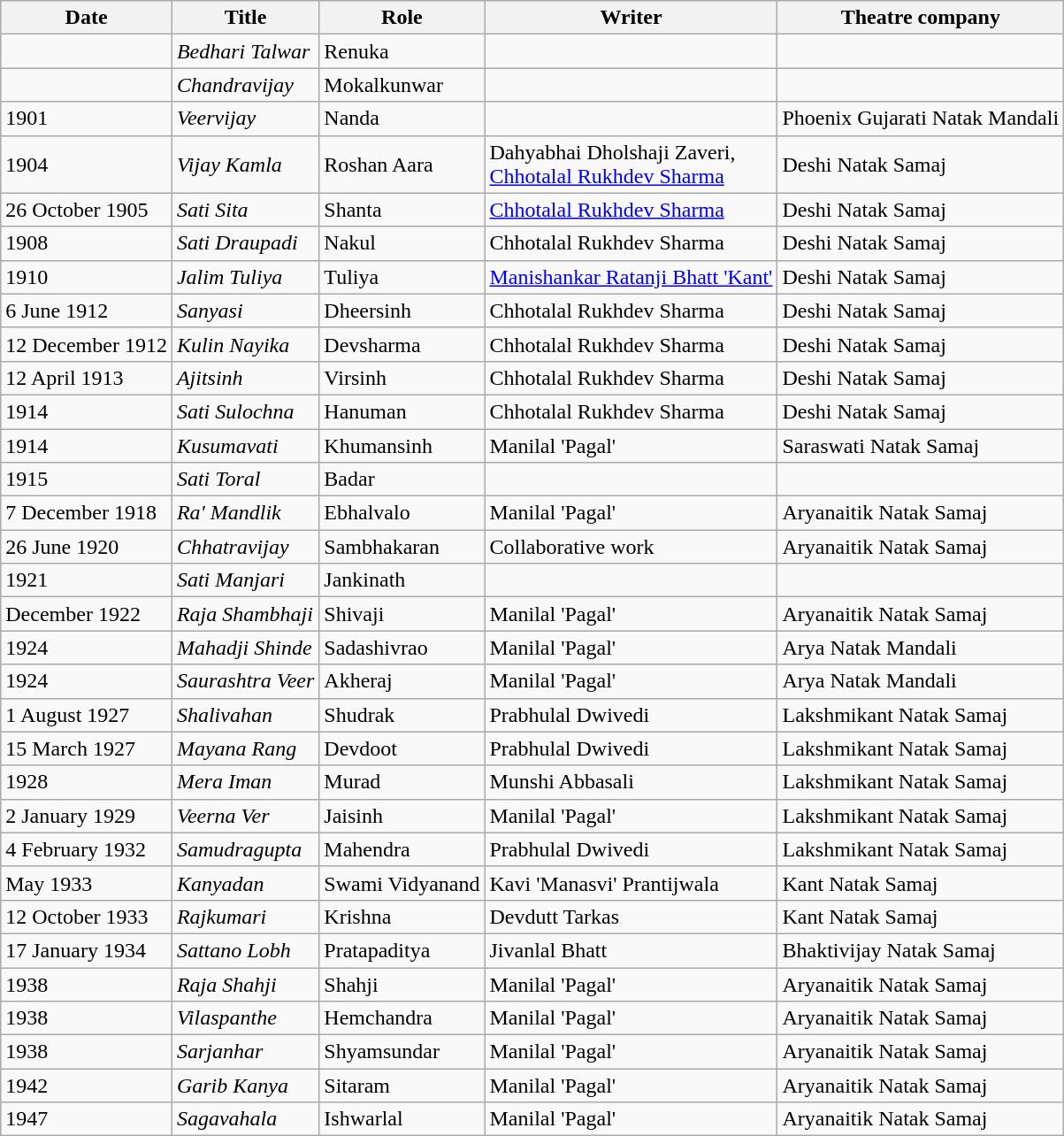<table class="wikitable plainrowheaders">
<tr>
<th scope=col>Date</th>
<th scope=col>Title</th>
<th scope=col>Role</th>
<th scope=col>Writer</th>
<th scope=col>Theatre company</th>
</tr>
<tr>
<td></td>
<td><em>Bedhari Talwar</em></td>
<td>Renuka</td>
<td></td>
<td></td>
</tr>
<tr>
<td></td>
<td><em>Chandravijay</em></td>
<td>Mokalkunwar</td>
<td></td>
<td></td>
</tr>
<tr>
<td>1901</td>
<td><em>Veervijay</em></td>
<td>Nanda</td>
<td></td>
<td>Phoenix Gujarati Natak Mandali</td>
</tr>
<tr>
<td>1904</td>
<td><em>Vijay Kamla</em></td>
<td>Roshan Aara</td>
<td>Dahyabhai Dholshaji Zaveri,<br><a href='#'>Chhotalal Rukhdev Sharma</a></td>
<td>Deshi Natak Samaj</td>
</tr>
<tr>
<td>26 October 1905</td>
<td><em>Sati Sita</em></td>
<td>Shanta</td>
<td><a href='#'>Chhotalal Rukhdev Sharma</a></td>
<td>Deshi Natak Samaj</td>
</tr>
<tr>
<td>1908</td>
<td><em>Sati Draupadi</em></td>
<td>Nakul</td>
<td>Chhotalal Rukhdev Sharma</td>
<td>Deshi Natak Samaj</td>
</tr>
<tr>
<td>1910</td>
<td><em>Jalim Tuliya</em></td>
<td>Tuliya</td>
<td><a href='#'>Manishankar Ratanji Bhatt 'Kant'</a></td>
<td>Deshi Natak Samaj</td>
</tr>
<tr>
<td>6 June 1912</td>
<td><em>Sanyasi</em></td>
<td>Dheersinh</td>
<td>Chhotalal Rukhdev Sharma</td>
<td>Deshi Natak Samaj</td>
</tr>
<tr>
<td>12 December 1912</td>
<td><em>Kulin Nayika</em></td>
<td>Devsharma</td>
<td>Chhotalal Rukhdev Sharma</td>
<td>Deshi Natak Samaj</td>
</tr>
<tr>
<td>12 April 1913</td>
<td><em>Ajitsinh</em></td>
<td>Virsinh</td>
<td>Chhotalal Rukhdev Sharma</td>
<td>Deshi Natak Samaj</td>
</tr>
<tr>
<td>1914</td>
<td><em>Sati Sulochna</em></td>
<td>Hanuman</td>
<td>Chhotalal Rukhdev Sharma</td>
<td>Deshi Natak Samaj</td>
</tr>
<tr>
<td>1914</td>
<td><em>Kusumavati</em></td>
<td>Khumansinh</td>
<td>Manilal 'Pagal'</td>
<td>Saraswati Natak Samaj</td>
</tr>
<tr>
<td>1915</td>
<td><em>Sati Toral</em></td>
<td>Badar</td>
<td></td>
<td></td>
</tr>
<tr>
<td>7 December 1918</td>
<td><em>Ra' Mandlik</em></td>
<td>Ebhalvalo</td>
<td>Manilal 'Pagal'</td>
<td>Aryanaitik Natak Samaj</td>
</tr>
<tr>
<td>26 June 1920</td>
<td><em>Chhatravijay</em></td>
<td>Sambhakaran</td>
<td>Collaborative work</td>
<td>Aryanaitik Natak Samaj</td>
</tr>
<tr>
<td>1921</td>
<td><em>Sati Manjari</em></td>
<td>Jankinath</td>
<td></td>
<td></td>
</tr>
<tr>
<td>December 1922</td>
<td><em>Raja Shambhaji</em></td>
<td>Shivaji</td>
<td>Manilal 'Pagal'</td>
<td>Aryanaitik Natak Samaj</td>
</tr>
<tr>
<td>1924</td>
<td><em>Mahadji Shinde</em></td>
<td>Sadashivrao</td>
<td>Manilal 'Pagal'</td>
<td>Arya Natak Mandali</td>
</tr>
<tr>
<td>1924</td>
<td><em>Saurashtra Veer</em></td>
<td>Akheraj</td>
<td>Manilal 'Pagal'</td>
<td>Arya Natak Mandali</td>
</tr>
<tr>
<td>1 August 1927</td>
<td><em>Shalivahan</em></td>
<td>Shudrak</td>
<td>Prabhulal Dwivedi</td>
<td>Lakshmikant Natak Samaj</td>
</tr>
<tr>
<td>15 March 1927</td>
<td><em>Mayana Rang</em></td>
<td>Devdoot</td>
<td>Prabhulal Dwivedi</td>
<td>Lakshmikant Natak Samaj</td>
</tr>
<tr>
<td>1928</td>
<td><em>Mera Iman</em></td>
<td>Murad</td>
<td>Munshi Abbasali</td>
<td>Lakshmikant Natak Samaj</td>
</tr>
<tr>
<td>2 January 1929</td>
<td><em>Veerna Ver</em></td>
<td>Jaisinh</td>
<td>Manilal 'Pagal'</td>
<td>Lakshmikant Natak Samaj</td>
</tr>
<tr>
<td>4 February 1932</td>
<td><em>Samudragupta</em></td>
<td>Mahendra</td>
<td>Prabhulal Dwivedi</td>
<td>Lakshmikant Natak Samaj</td>
</tr>
<tr>
<td>May 1933</td>
<td><em>Kanyadan</em></td>
<td>Swami Vidyanand</td>
<td>Kavi 'Manasvi' Prantijwala</td>
<td>Kant Natak Samaj</td>
</tr>
<tr>
<td>12 October 1933</td>
<td><em>Rajkumari</em></td>
<td>Krishna</td>
<td>Devdutt Tarkas</td>
<td>Kant Natak Samaj</td>
</tr>
<tr>
<td>17 January 1934</td>
<td><em>Sattano Lobh</em></td>
<td>Pratapaditya</td>
<td>Jivanlal Bhatt</td>
<td>Bhaktivijay Natak Samaj</td>
</tr>
<tr>
<td>1938</td>
<td><em>Raja Shahji</em></td>
<td>Shahji</td>
<td>Manilal 'Pagal'</td>
<td>Aryanaitik Natak Samaj</td>
</tr>
<tr>
<td>1938</td>
<td><em>Vilaspanthe</em></td>
<td>Hemchandra</td>
<td>Manilal 'Pagal'</td>
<td>Aryanaitik Natak Samaj</td>
</tr>
<tr>
<td>1938</td>
<td><em>Sarjanhar</em></td>
<td>Shyamsundar</td>
<td>Manilal 'Pagal'</td>
<td>Aryanaitik Natak Samaj</td>
</tr>
<tr>
<td>1942</td>
<td><em>Garib Kanya</em></td>
<td>Sitaram</td>
<td>Manilal 'Pagal'</td>
<td>Aryanaitik Natak Samaj</td>
</tr>
<tr>
<td>1947</td>
<td><em>Sagavahala</em></td>
<td>Ishwarlal</td>
<td>Manilal 'Pagal'</td>
<td>Aryanaitik Natak Samaj</td>
</tr>
</table>
